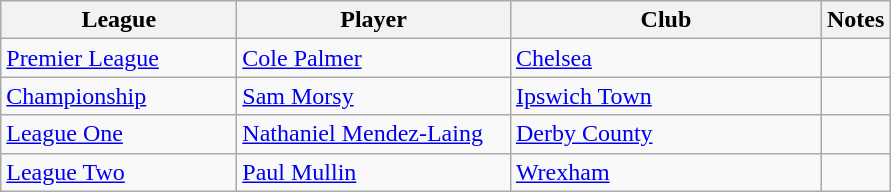<table class="wikitable">
<tr>
<th>League</th>
<th>Player</th>
<th>Club</th>
<th>Notes</th>
</tr>
<tr>
<td width="150px"><a href='#'>Premier League</a></td>
<td width="175px"> <a href='#'>Cole Palmer</a></td>
<td width="200px"><a href='#'>Chelsea</a></td>
<td></td>
</tr>
<tr>
<td><a href='#'>Championship</a></td>
<td> <a href='#'>Sam Morsy</a></td>
<td><a href='#'>Ipswich Town</a></td>
<td></td>
</tr>
<tr>
<td><a href='#'>League One</a></td>
<td> <a href='#'>Nathaniel Mendez-Laing</a></td>
<td><a href='#'>Derby County</a></td>
<td></td>
</tr>
<tr>
<td><a href='#'>League Two</a></td>
<td> <a href='#'>Paul Mullin</a></td>
<td><a href='#'>Wrexham</a></td>
<td></td>
</tr>
</table>
